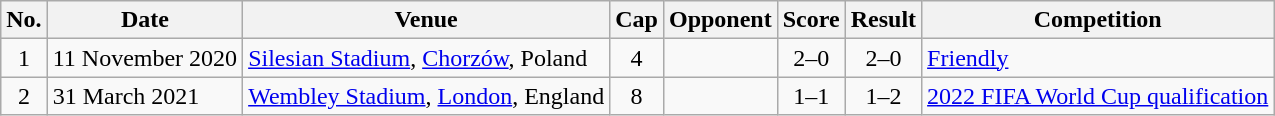<table class="wikitable sortable">
<tr>
<th scope="col">No.</th>
<th scope="col">Date</th>
<th scope="col">Venue</th>
<th scope="col">Cap</th>
<th scope="col">Opponent</th>
<th scope="col">Score</th>
<th scope="col">Result</th>
<th scope="col">Competition</th>
</tr>
<tr>
<td align="center">1</td>
<td>11 November 2020</td>
<td><a href='#'>Silesian Stadium</a>, <a href='#'>Chorzów</a>, Poland</td>
<td align="center">4</td>
<td></td>
<td align="center">2–0</td>
<td align="center">2–0</td>
<td><a href='#'>Friendly</a></td>
</tr>
<tr>
<td align="center">2</td>
<td>31 March 2021</td>
<td><a href='#'>Wembley Stadium</a>, <a href='#'>London</a>, England</td>
<td align="center">8</td>
<td></td>
<td align="center">1–1</td>
<td align="center">1–2</td>
<td><a href='#'>2022 FIFA World Cup qualification</a></td>
</tr>
</table>
